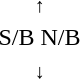<table style="text-align:center;">
<tr>
<td><small>  ↑ </small></td>
</tr>
<tr>
<td><span>S/B</span>   <span>N/B</span></td>
</tr>
<tr>
<td><small> ↓  </small></td>
</tr>
</table>
